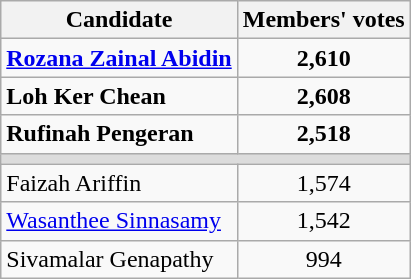<table class="wikitable" style="text-align:center">
<tr>
<th>Candidate</th>
<th>Members' votes</th>
</tr>
<tr>
<td align="left"><a href='#'><strong>Rozana Zainal Abidin</strong></a></td>
<td><strong>2,610</strong></td>
</tr>
<tr>
<td align="left"><strong>Loh Ker Chean</strong></td>
<td><strong>2,608</strong></td>
</tr>
<tr>
<td align="left"><strong>Rufinah Pengeran</strong></td>
<td><strong>2,518</strong></td>
</tr>
<tr>
<td colspan="2" bgcolor="dcdcdc"></td>
</tr>
<tr>
<td align="left">Faizah Ariffin</td>
<td>1,574</td>
</tr>
<tr>
<td align="left"><a href='#'>Wasanthee Sinnasamy</a></td>
<td>1,542</td>
</tr>
<tr>
<td align="left">Sivamalar Genapathy</td>
<td>994</td>
</tr>
</table>
